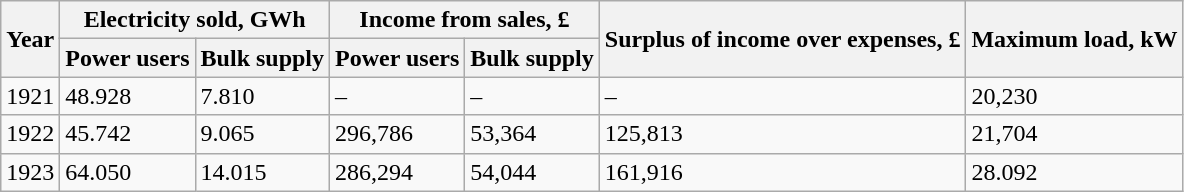<table class="wikitable">
<tr>
<th rowspan="2">Year</th>
<th colspan="2">Electricity sold, GWh</th>
<th colspan="2">Income from sales, £</th>
<th rowspan="2">Surplus of income over expenses, £</th>
<th rowspan="2">Maximum load, kW</th>
</tr>
<tr>
<th>Power users</th>
<th>Bulk supply</th>
<th>Power users</th>
<th>Bulk supply</th>
</tr>
<tr>
<td>1921</td>
<td>48.928</td>
<td>7.810</td>
<td>–</td>
<td>–</td>
<td>–</td>
<td>20,230</td>
</tr>
<tr>
<td>1922</td>
<td>45.742</td>
<td>9.065</td>
<td>296,786</td>
<td>53,364</td>
<td>125,813</td>
<td>21,704</td>
</tr>
<tr>
<td>1923</td>
<td>64.050</td>
<td>14.015</td>
<td>286,294</td>
<td>54,044</td>
<td>161,916</td>
<td>28.092</td>
</tr>
</table>
